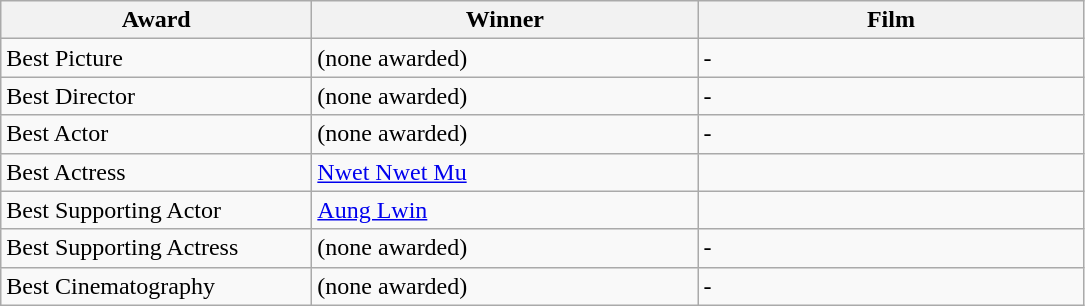<table class="wikitable">
<tr>
<th width="200"><strong>Award</strong></th>
<th width="250"><strong>Winner</strong></th>
<th width="250"><strong>Film</strong></th>
</tr>
<tr>
<td>Best Picture</td>
<td>(none awarded)</td>
<td>-</td>
</tr>
<tr>
<td>Best Director</td>
<td>(none awarded)</td>
<td>-</td>
</tr>
<tr>
<td>Best Actor</td>
<td>(none awarded)</td>
<td>-</td>
</tr>
<tr>
<td>Best Actress</td>
<td><a href='#'>Nwet Nwet Mu</a></td>
<td></td>
</tr>
<tr>
<td>Best Supporting Actor</td>
<td><a href='#'>Aung Lwin</a></td>
<td></td>
</tr>
<tr>
<td>Best Supporting Actress</td>
<td>(none awarded)</td>
<td>-</td>
</tr>
<tr>
<td>Best Cinematography</td>
<td>(none awarded)</td>
<td>-</td>
</tr>
</table>
